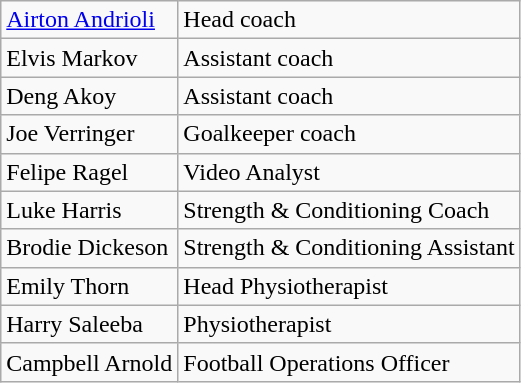<table class="wikitable sortable">
<tr>
<td> <a href='#'>Airton Andrioli</a></td>
<td>Head coach</td>
</tr>
<tr>
<td> Elvis Markov</td>
<td>Assistant coach</td>
</tr>
<tr>
<td> Deng Akoy</td>
<td>Assistant coach</td>
</tr>
<tr>
<td> Joe Verringer</td>
<td>Goalkeeper coach</td>
</tr>
<tr>
<td> Felipe Ragel</td>
<td>Video Analyst</td>
</tr>
<tr>
<td> Luke Harris</td>
<td>Strength & Conditioning Coach</td>
</tr>
<tr>
<td> Brodie Dickeson</td>
<td>Strength & Conditioning Assistant</td>
</tr>
<tr>
<td> Emily Thorn</td>
<td>Head Physiotherapist</td>
</tr>
<tr>
<td> Harry Saleeba</td>
<td>Physiotherapist</td>
</tr>
<tr>
<td> Campbell Arnold</td>
<td>Football Operations Officer</td>
</tr>
</table>
